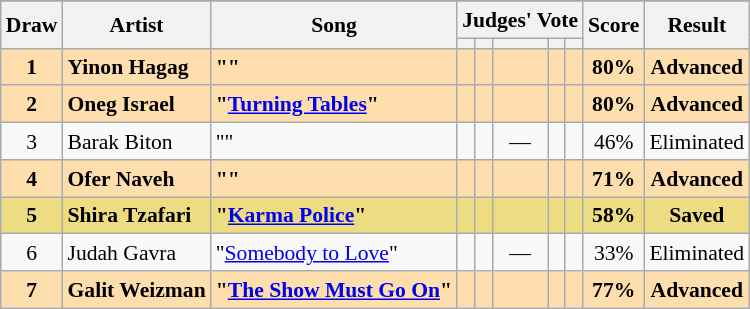<table class="sortable wikitable" style="margin: 1em auto 1em auto; text-align:center; font-size:90%; line-height:18px;">
<tr>
</tr>
<tr>
<th rowspan="2">Draw</th>
<th rowspan="2">Artist</th>
<th rowspan="2">Song</th>
<th colspan="5" class="unsortable">Judges' Vote</th>
<th rowspan="2">Score</th>
<th rowspan="2">Result</th>
</tr>
<tr>
<th class="unsortable"></th>
<th class="unsortable"></th>
<th class="unsortable"></th>
<th class="unsortable"></th>
<th class="unsortable"></th>
</tr>
<tr style="font-weight:bold; background:navajowhite;">
<td>1</td>
<td align="left">Yinon Hagag</td>
<td align="left">""</td>
<td></td>
<td></td>
<td></td>
<td></td>
<td></td>
<td>80%</td>
<td>Advanced</td>
</tr>
<tr style="font-weight:bold; background:navajowhite;">
<td>2</td>
<td align="left">Oneg Israel</td>
<td align="left">"<a href='#'>Turning Tables</a>"</td>
<td></td>
<td></td>
<td></td>
<td></td>
<td></td>
<td>80%</td>
<td>Advanced</td>
</tr>
<tr>
<td>3</td>
<td align="left">Barak Biton</td>
<td align="left">""</td>
<td></td>
<td></td>
<td>—</td>
<td></td>
<td></td>
<td>46%</td>
<td>Eliminated</td>
</tr>
<tr style="font-weight:bold; background:navajowhite;">
<td>4</td>
<td align="left">Ofer Naveh</td>
<td align="left">""</td>
<td></td>
<td></td>
<td></td>
<td></td>
<td></td>
<td>71%</td>
<td>Advanced</td>
</tr>
<tr style="font-weight:bold; background:#eedc82;">
<td>5</td>
<td align="left">Shira Tzafari</td>
<td align="left">"<a href='#'>Karma Police</a>"</td>
<td></td>
<td></td>
<td></td>
<td></td>
<td></td>
<td>58%</td>
<td>Saved</td>
</tr>
<tr>
<td>6</td>
<td align="left">Judah Gavra</td>
<td align="left">"<a href='#'>Somebody to Love</a>"</td>
<td></td>
<td></td>
<td>—</td>
<td></td>
<td></td>
<td>33%</td>
<td>Eliminated</td>
</tr>
<tr style="font-weight:bold; background:navajowhite;">
<td>7</td>
<td align="left">Galit Weizman</td>
<td align="left">"<a href='#'>The Show Must Go On</a>"</td>
<td></td>
<td></td>
<td></td>
<td></td>
<td></td>
<td>77%</td>
<td>Advanced</td>
</tr>
</table>
